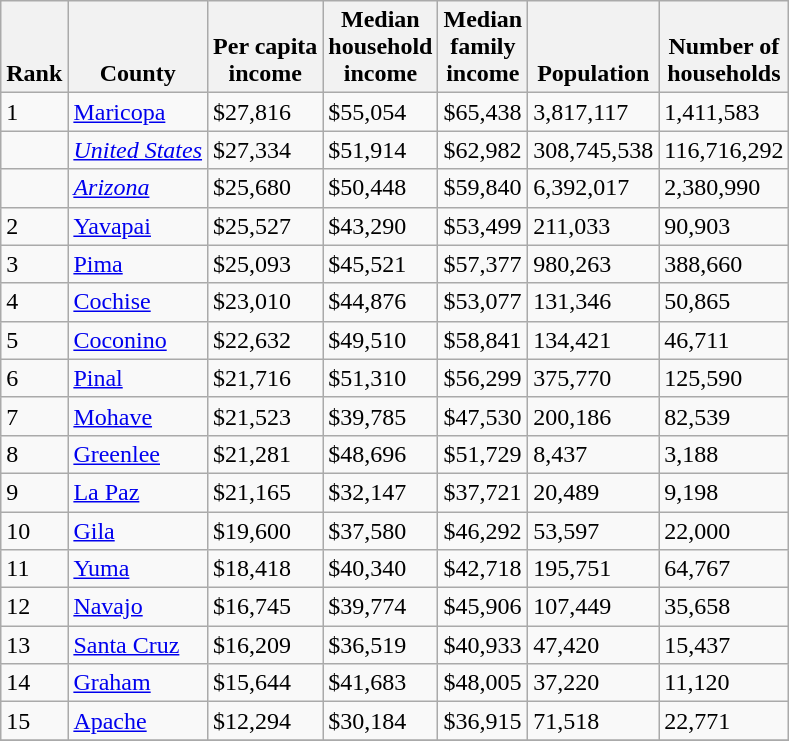<table class="wikitable sortable">
<tr valign=bottom>
<th>Rank</th>
<th>County</th>
<th>Per capita<br>income</th>
<th>Median<br>household<br>income</th>
<th>Median<br>family<br>income</th>
<th>Population</th>
<th>Number of<br>households</th>
</tr>
<tr>
<td>1</td>
<td><a href='#'>Maricopa</a></td>
<td>$27,816</td>
<td>$55,054</td>
<td>$65,438</td>
<td>3,817,117</td>
<td>1,411,583</td>
</tr>
<tr>
<td></td>
<td><em><a href='#'>United States</a></em></td>
<td>$27,334</td>
<td>$51,914</td>
<td>$62,982</td>
<td>308,745,538</td>
<td>116,716,292</td>
</tr>
<tr>
<td></td>
<td><em><a href='#'>Arizona</a></em></td>
<td>$25,680</td>
<td>$50,448</td>
<td>$59,840</td>
<td>6,392,017</td>
<td>2,380,990</td>
</tr>
<tr>
<td>2</td>
<td><a href='#'>Yavapai</a></td>
<td>$25,527</td>
<td>$43,290</td>
<td>$53,499</td>
<td>211,033</td>
<td>90,903</td>
</tr>
<tr>
<td>3</td>
<td><a href='#'>Pima</a></td>
<td>$25,093</td>
<td>$45,521</td>
<td>$57,377</td>
<td>980,263</td>
<td>388,660</td>
</tr>
<tr>
<td>4</td>
<td><a href='#'>Cochise</a></td>
<td>$23,010</td>
<td>$44,876</td>
<td>$53,077</td>
<td>131,346</td>
<td>50,865</td>
</tr>
<tr>
<td>5</td>
<td><a href='#'>Coconino</a></td>
<td>$22,632</td>
<td>$49,510</td>
<td>$58,841</td>
<td>134,421</td>
<td>46,711</td>
</tr>
<tr>
<td>6</td>
<td><a href='#'>Pinal</a></td>
<td>$21,716</td>
<td>$51,310</td>
<td>$56,299</td>
<td>375,770</td>
<td>125,590</td>
</tr>
<tr>
<td>7</td>
<td><a href='#'>Mohave</a></td>
<td>$21,523</td>
<td>$39,785</td>
<td>$47,530</td>
<td>200,186</td>
<td>82,539</td>
</tr>
<tr>
<td>8</td>
<td><a href='#'>Greenlee</a></td>
<td>$21,281</td>
<td>$48,696</td>
<td>$51,729</td>
<td>8,437</td>
<td>3,188</td>
</tr>
<tr>
<td>9</td>
<td><a href='#'>La Paz</a></td>
<td>$21,165</td>
<td>$32,147</td>
<td>$37,721</td>
<td>20,489</td>
<td>9,198</td>
</tr>
<tr>
<td>10</td>
<td><a href='#'>Gila</a></td>
<td>$19,600</td>
<td>$37,580</td>
<td>$46,292</td>
<td>53,597</td>
<td>22,000</td>
</tr>
<tr>
<td>11</td>
<td><a href='#'>Yuma</a></td>
<td>$18,418</td>
<td>$40,340</td>
<td>$42,718</td>
<td>195,751</td>
<td>64,767</td>
</tr>
<tr>
<td>12</td>
<td><a href='#'>Navajo</a></td>
<td>$16,745</td>
<td>$39,774</td>
<td>$45,906</td>
<td>107,449</td>
<td>35,658</td>
</tr>
<tr>
<td>13</td>
<td><a href='#'>Santa Cruz</a></td>
<td>$16,209</td>
<td>$36,519</td>
<td>$40,933</td>
<td>47,420</td>
<td>15,437</td>
</tr>
<tr>
<td>14</td>
<td><a href='#'>Graham</a></td>
<td>$15,644</td>
<td>$41,683</td>
<td>$48,005</td>
<td>37,220</td>
<td>11,120</td>
</tr>
<tr>
<td>15</td>
<td><a href='#'>Apache</a></td>
<td>$12,294</td>
<td>$30,184</td>
<td>$36,915</td>
<td>71,518</td>
<td>22,771</td>
</tr>
<tr>
</tr>
</table>
